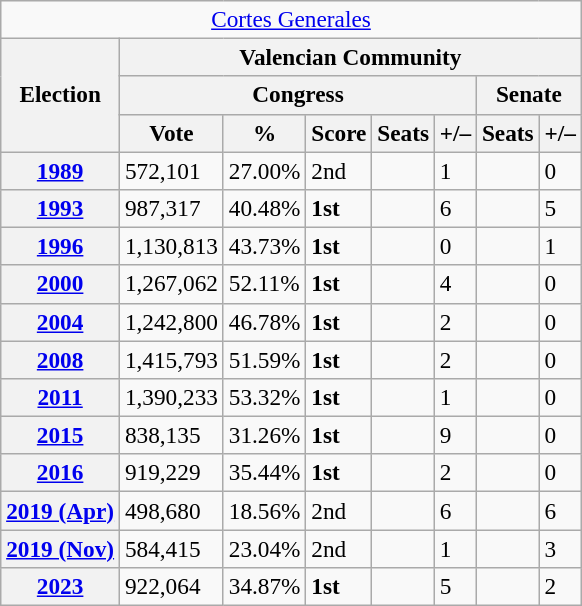<table class="wikitable" style="font-size:97%; text-align:left;">
<tr>
<td colspan="8" align="center"><a href='#'>Cortes Generales</a></td>
</tr>
<tr>
<th rowspan="3">Election</th>
<th colspan="7">Valencian Community</th>
</tr>
<tr>
<th colspan="5">Congress</th>
<th colspan="2">Senate</th>
</tr>
<tr>
<th>Vote</th>
<th>%</th>
<th>Score</th>
<th>Seats</th>
<th>+/–</th>
<th>Seats</th>
<th>+/–</th>
</tr>
<tr>
<th><a href='#'>1989</a></th>
<td>572,101</td>
<td>27.00%</td>
<td>2nd</td>
<td></td>
<td>1</td>
<td></td>
<td>0</td>
</tr>
<tr>
<th><a href='#'>1993</a></th>
<td>987,317</td>
<td>40.48%</td>
<td><strong>1st</strong></td>
<td></td>
<td>6</td>
<td></td>
<td>5</td>
</tr>
<tr>
<th><a href='#'>1996</a></th>
<td>1,130,813</td>
<td>43.73%</td>
<td><strong>1st</strong></td>
<td></td>
<td>0</td>
<td></td>
<td>1</td>
</tr>
<tr>
<th><a href='#'>2000</a></th>
<td>1,267,062</td>
<td>52.11%</td>
<td><strong>1st</strong></td>
<td></td>
<td>4</td>
<td></td>
<td>0</td>
</tr>
<tr>
<th><a href='#'>2004</a></th>
<td>1,242,800</td>
<td>46.78%</td>
<td><strong>1st</strong></td>
<td></td>
<td>2</td>
<td></td>
<td>0</td>
</tr>
<tr>
<th><a href='#'>2008</a></th>
<td>1,415,793</td>
<td>51.59%</td>
<td><strong>1st</strong></td>
<td></td>
<td>2</td>
<td></td>
<td>0</td>
</tr>
<tr>
<th><a href='#'>2011</a></th>
<td>1,390,233</td>
<td>53.32%</td>
<td><strong>1st</strong></td>
<td></td>
<td>1</td>
<td></td>
<td>0</td>
</tr>
<tr>
<th><a href='#'>2015</a></th>
<td>838,135</td>
<td>31.26%</td>
<td><strong>1st</strong></td>
<td></td>
<td>9</td>
<td></td>
<td>0</td>
</tr>
<tr>
<th><a href='#'>2016</a></th>
<td>919,229</td>
<td>35.44%</td>
<td><strong>1st</strong></td>
<td></td>
<td>2</td>
<td></td>
<td>0</td>
</tr>
<tr>
<th><a href='#'>2019 (Apr)</a></th>
<td>498,680</td>
<td>18.56%</td>
<td>2nd</td>
<td></td>
<td>6</td>
<td></td>
<td>6</td>
</tr>
<tr>
<th><a href='#'>2019 (Nov)</a></th>
<td>584,415</td>
<td>23.04%</td>
<td>2nd</td>
<td></td>
<td>1</td>
<td></td>
<td>3</td>
</tr>
<tr>
<th><a href='#'>2023</a></th>
<td>922,064</td>
<td>34.87%</td>
<td><strong>1st</strong></td>
<td></td>
<td>5</td>
<td></td>
<td>2</td>
</tr>
</table>
